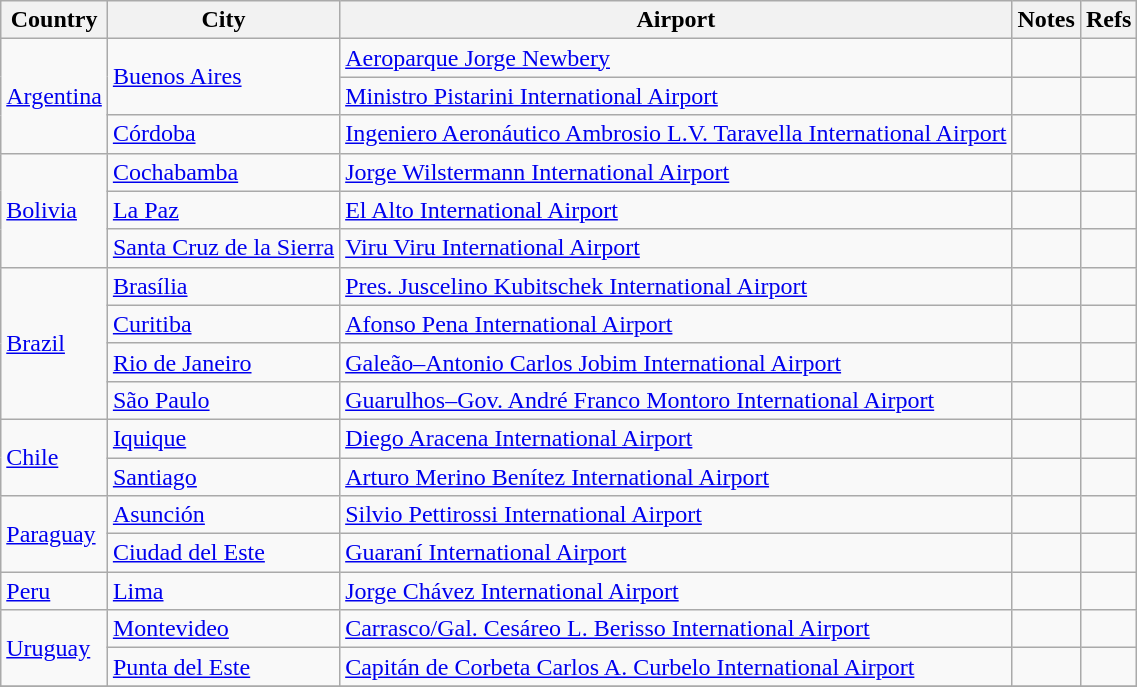<table class="sortable wikitable">
<tr>
<th>Country</th>
<th>City</th>
<th>Airport</th>
<th>Notes</th>
<th>Refs</th>
</tr>
<tr>
<td rowspan=3><a href='#'>Argentina</a></td>
<td rowspan=2><a href='#'>Buenos Aires</a></td>
<td><a href='#'>Aeroparque Jorge Newbery</a></td>
<td></td>
<td align=center></td>
</tr>
<tr>
<td><a href='#'>Ministro Pistarini International Airport</a></td>
<td></td>
<td></td>
</tr>
<tr>
<td><a href='#'>Córdoba</a></td>
<td><a href='#'>Ingeniero Aeronáutico Ambrosio L.V. Taravella International Airport</a></td>
<td></td>
<td></td>
</tr>
<tr>
<td rowspan=3><a href='#'>Bolivia</a></td>
<td><a href='#'>Cochabamba</a></td>
<td><a href='#'>Jorge Wilstermann International Airport</a></td>
<td></td>
<td></td>
</tr>
<tr>
<td><a href='#'>La Paz</a></td>
<td><a href='#'>El Alto International Airport</a></td>
<td></td>
<td></td>
</tr>
<tr>
<td><a href='#'>Santa Cruz de la Sierra</a></td>
<td><a href='#'>Viru Viru International Airport</a></td>
<td></td>
<td align=center></td>
</tr>
<tr>
<td rowspan=4><a href='#'>Brazil</a></td>
<td><a href='#'>Brasília</a></td>
<td><a href='#'>Pres. Juscelino Kubitschek International Airport</a></td>
<td></td>
<td align=center></td>
</tr>
<tr>
<td><a href='#'>Curitiba</a></td>
<td><a href='#'>Afonso Pena International Airport</a></td>
<td></td>
<td></td>
</tr>
<tr>
<td><a href='#'>Rio de Janeiro</a></td>
<td><a href='#'>Galeão–Antonio Carlos Jobim International Airport</a></td>
<td></td>
<td></td>
</tr>
<tr>
<td><a href='#'>São Paulo</a></td>
<td><a href='#'>Guarulhos–Gov. André Franco Montoro International Airport</a></td>
<td></td>
<td align=center></td>
</tr>
<tr>
<td rowspan=2><a href='#'>Chile</a></td>
<td><a href='#'>Iquique</a></td>
<td><a href='#'>Diego Aracena International Airport</a></td>
<td></td>
<td></td>
</tr>
<tr>
<td><a href='#'>Santiago</a></td>
<td><a href='#'>Arturo Merino Benítez International Airport</a></td>
<td></td>
<td align=center></td>
</tr>
<tr>
<td rowspan=2><a href='#'>Paraguay</a></td>
<td><a href='#'>Asunción</a></td>
<td><a href='#'>Silvio Pettirossi International Airport</a></td>
<td></td>
<td></td>
</tr>
<tr>
<td><a href='#'>Ciudad del Este</a></td>
<td><a href='#'>Guaraní International Airport</a></td>
<td></td>
<td align=center></td>
</tr>
<tr>
<td><a href='#'>Peru</a></td>
<td><a href='#'>Lima</a></td>
<td><a href='#'>Jorge Chávez International Airport</a></td>
<td></td>
<td align=center></td>
</tr>
<tr>
<td rowspan=2><a href='#'>Uruguay</a></td>
<td><a href='#'>Montevideo</a></td>
<td><a href='#'>Carrasco/Gal. Cesáreo L. Berisso International Airport</a></td>
<td></td>
<td align=center></td>
</tr>
<tr>
<td><a href='#'>Punta del Este</a></td>
<td><a href='#'>Capitán de Corbeta Carlos A. Curbelo International Airport</a></td>
<td></td>
<td></td>
</tr>
<tr>
</tr>
</table>
